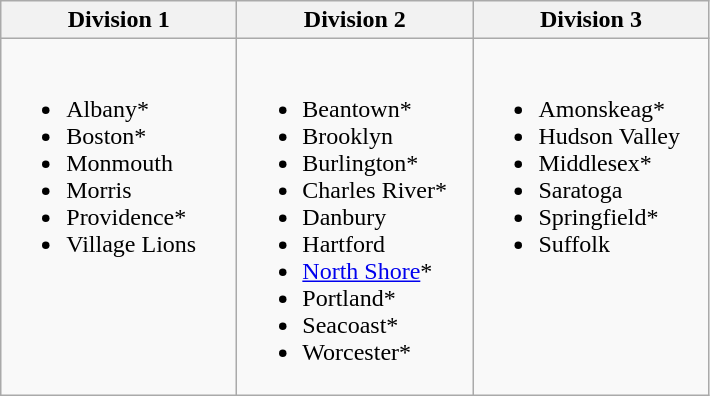<table class="wikitable" style="text-align: left;">
<tr valign="top">
<th>Division 1</th>
<th>Division 2</th>
<th>Division 3</th>
</tr>
<tr valign="top">
<td style="width: 150px; text-align:left'"><br><ul><li>Albany*</li><li>Boston*</li><li>Monmouth</li><li>Morris</li><li>Providence*</li><li>Village Lions</li></ul></td>
<td style="width: 150px; text-align:left'"><br><ul><li>Beantown*</li><li>Brooklyn</li><li>Burlington*</li><li>Charles River*</li><li>Danbury</li><li>Hartford</li><li><a href='#'>North Shore</a>*</li><li>Portland*</li><li>Seacoast*</li><li>Worcester*</li></ul></td>
<td style="width: 150px; text-align:left'"><br><ul><li>Amonskeag*</li><li>Hudson Valley</li><li>Middlesex*</li><li>Saratoga</li><li>Springfield*</li><li>Suffolk</li></ul></td>
</tr>
</table>
